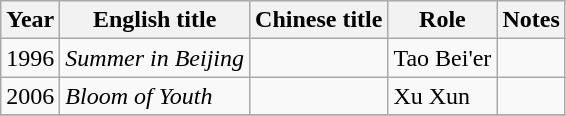<table class="wikitable">
<tr>
<th>Year</th>
<th>English title</th>
<th>Chinese title</th>
<th>Role</th>
<th>Notes</th>
</tr>
<tr>
<td>1996</td>
<td><em>Summer in Beijing</em></td>
<td></td>
<td>Tao Bei'er</td>
<td></td>
</tr>
<tr>
<td>2006</td>
<td><em>Bloom of Youth</em></td>
<td></td>
<td>Xu Xun</td>
<td></td>
</tr>
<tr>
</tr>
</table>
